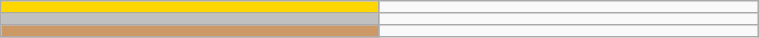<table class="wikitable" style=" text-align:center; font-size:110%;" width="40%">
<tr>
<td bgcolor=gold></td>
<td align="left"></td>
</tr>
<tr>
<td bgcolor=silver></td>
<td align="left"></td>
</tr>
<tr>
<td bgcolor=cc9966></td>
<td align="left"></td>
</tr>
</table>
